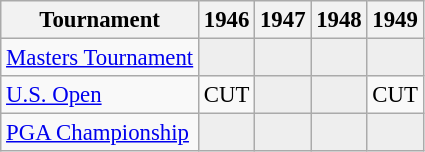<table class="wikitable" style="font-size:95%;text-align:center;">
<tr>
<th>Tournament</th>
<th>1946</th>
<th>1947</th>
<th>1948</th>
<th>1949</th>
</tr>
<tr>
<td align=left><a href='#'>Masters Tournament</a></td>
<td style="background:#eeeeee;"></td>
<td style="background:#eeeeee;"></td>
<td style="background:#eeeeee;"></td>
<td style="background:#eeeeee;"></td>
</tr>
<tr>
<td align=left><a href='#'>U.S. Open</a></td>
<td>CUT</td>
<td style="background:#eeeeee;"></td>
<td style="background:#eeeeee;"></td>
<td>CUT</td>
</tr>
<tr>
<td align=left><a href='#'>PGA Championship</a></td>
<td style="background:#eeeeee;"></td>
<td style="background:#eeeeee;"></td>
<td style="background:#eeeeee;"></td>
<td style="background:#eeeeee;"></td>
</tr>
</table>
